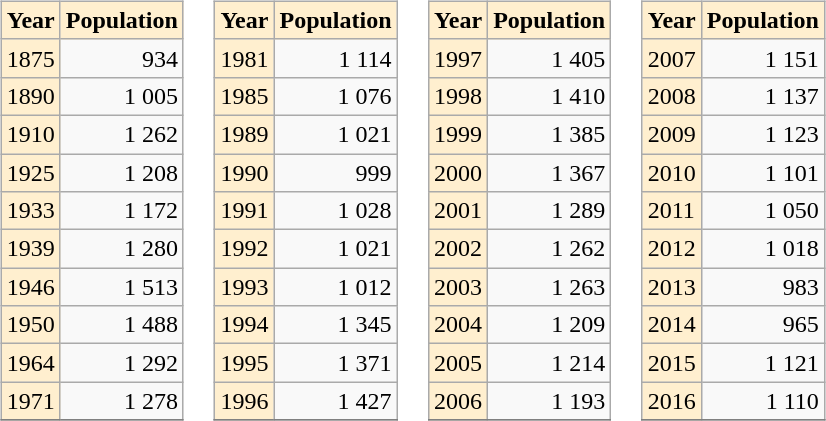<table>
<tr>
<td valign="top"><br><table class="wikitable" style="border: 1pt grey solid">
<tr>
<th style="background:#ffefcf;">Year</th>
<th style="background:#ffefcf;">Population</th>
</tr>
<tr>
<td style="background:#ffefcf">1875</td>
<td align=right>934</td>
</tr>
<tr>
<td style="background:#ffefcf">1890</td>
<td align=right>1 005</td>
</tr>
<tr>
<td style="background:#ffefcf">1910</td>
<td align=right>1 262</td>
</tr>
<tr>
<td style="background:#ffefcf">1925</td>
<td align=right>1 208</td>
</tr>
<tr>
<td style="background:#ffefcf">1933</td>
<td align=right>1 172</td>
</tr>
<tr>
<td style="background:#ffefcf">1939</td>
<td align=right>1 280</td>
</tr>
<tr>
<td style="background:#ffefcf">1946</td>
<td align=right>1 513</td>
</tr>
<tr>
<td style="background:#ffefcf">1950</td>
<td align=right>1 488</td>
</tr>
<tr>
<td style="background:#ffefcf">1964</td>
<td align=right>1 292</td>
</tr>
<tr>
<td style="background:#ffefcf">1971</td>
<td align=right>1 278</td>
</tr>
<tr>
</tr>
</table>
</td>
<td valign="top"><br><table class="wikitable" style="border: 1pt grey solid">
<tr>
<th style="background:#ffefcf;">Year</th>
<th style="background:#ffefcf;">Population</th>
</tr>
<tr>
<td style="background:#ffefcf">1981</td>
<td align=right>1 114</td>
</tr>
<tr>
<td style="background:#ffefcf">1985</td>
<td align=right>1 076</td>
</tr>
<tr>
<td style="background:#ffefcf">1989</td>
<td align=right>1 021</td>
</tr>
<tr>
<td style="background:#ffefcf">1990</td>
<td align=right>999</td>
</tr>
<tr>
<td style="background:#ffefcf">1991</td>
<td align=right>1 028</td>
</tr>
<tr>
<td style="background:#ffefcf">1992</td>
<td align=right>1 021</td>
</tr>
<tr>
<td style="background:#ffefcf">1993</td>
<td align=right>1 012</td>
</tr>
<tr>
<td style="background:#ffefcf">1994</td>
<td align=right>1 345</td>
</tr>
<tr>
<td style="background:#ffefcf">1995</td>
<td align=right>1 371</td>
</tr>
<tr>
<td style="background:#ffefcf">1996</td>
<td align=right>1 427</td>
</tr>
<tr>
</tr>
</table>
</td>
<td valign="top"><br><table class="wikitable" style="border: 1pt grey solid">
<tr>
<th style="background:#ffefcf;">Year</th>
<th style="background:#ffefcf;">Population</th>
</tr>
<tr>
<td style="background:#ffefcf">1997</td>
<td align=right>1 405</td>
</tr>
<tr>
<td style="background:#ffefcf">1998</td>
<td align=right>1 410</td>
</tr>
<tr>
<td style="background:#ffefcf">1999</td>
<td align=right>1 385</td>
</tr>
<tr>
<td style="background:#ffefcf">2000</td>
<td align=right>1 367</td>
</tr>
<tr>
<td style="background:#ffefcf">2001</td>
<td align=right>1 289</td>
</tr>
<tr>
<td style="background:#ffefcf">2002</td>
<td align=right>1 262</td>
</tr>
<tr>
<td style="background:#ffefcf">2003</td>
<td align=right>1 263</td>
</tr>
<tr>
<td style="background:#ffefcf">2004</td>
<td align=right>1 209</td>
</tr>
<tr>
<td style="background:#ffefcf">2005</td>
<td align=right>1 214</td>
</tr>
<tr>
<td style="background:#ffefcf">2006</td>
<td align=right>1 193</td>
</tr>
<tr>
</tr>
</table>
</td>
<td valign="top"><br><table class="wikitable" style="border: 1pt grey solid">
<tr>
<th style="background:#ffefcf;">Year</th>
<th style="background:#ffefcf;">Population</th>
</tr>
<tr>
<td style="background:#ffefcf">2007</td>
<td align=right>1 151</td>
</tr>
<tr>
<td style="background:#ffefcf">2008</td>
<td align=right>1 137</td>
</tr>
<tr>
<td style="background:#ffefcf">2009</td>
<td align=right>1 123</td>
</tr>
<tr>
<td style="background:#ffefcf">2010</td>
<td align=right>1 101</td>
</tr>
<tr>
<td style="background:#ffefcf">2011</td>
<td align=right>1 050</td>
</tr>
<tr>
<td style="background:#ffefcf">2012</td>
<td align=right>1 018</td>
</tr>
<tr>
<td style="background:#ffefcf">2013</td>
<td align=right>983</td>
</tr>
<tr>
<td style="background:#ffefcf">2014</td>
<td align=right>965</td>
</tr>
<tr>
<td style="background:#ffefcf">2015</td>
<td align=right>1 121</td>
</tr>
<tr>
<td style="background:#ffefcf">2016</td>
<td align=right>1 110</td>
</tr>
<tr>
</tr>
</table>
</td>
</tr>
</table>
